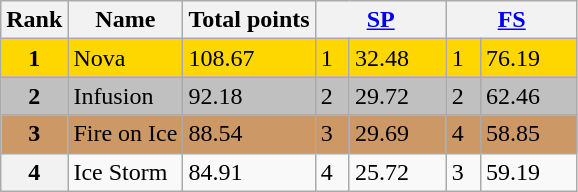<table class="wikitable sortable">
<tr>
<th>Rank</th>
<th>Name</th>
<th>Total points</th>
<th colspan="2" width="80px"><a href='#'>SP</a></th>
<th colspan="2" width="80px"><a href='#'>FS</a></th>
</tr>
<tr bgcolor="gold">
<td align="center"><strong>1</strong></td>
<td>Nova</td>
<td>108.67</td>
<td>1</td>
<td>32.48</td>
<td>1</td>
<td>76.19</td>
</tr>
<tr bgcolor="silver">
<td align="center"><strong>2</strong></td>
<td>Infusion</td>
<td>92.18</td>
<td>2</td>
<td>29.72</td>
<td>2</td>
<td>62.46</td>
</tr>
<tr bgcolor="cc9966">
<td align="center"><strong>3</strong></td>
<td>Fire on Ice</td>
<td>88.54</td>
<td>3</td>
<td>29.69</td>
<td>4</td>
<td>58.85</td>
</tr>
<tr>
<th>4</th>
<td>Ice Storm</td>
<td>84.91</td>
<td>4</td>
<td>25.72</td>
<td>3</td>
<td>59.19</td>
</tr>
</table>
